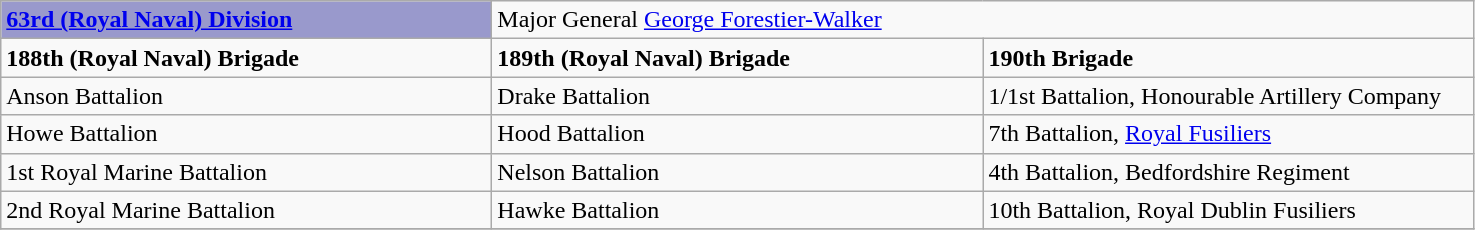<table class="wikitable">
<tr>
<td style="background:#9999CC"><strong><a href='#'>63rd (Royal Naval) Division</a>  </strong></td>
<td colspan="2">Major General <a href='#'>George Forestier-Walker</a></td>
</tr>
<tr>
<td width="320pt"><strong>188th (Royal Naval) Brigade</strong></td>
<td width="320pt"><strong>189th (Royal Naval) Brigade</strong></td>
<td width="320pt"><strong>190th Brigade</strong></td>
</tr>
<tr>
<td>Anson Battalion</td>
<td>Drake Battalion</td>
<td>1/1st Battalion, Honourable Artillery Company</td>
</tr>
<tr>
<td>Howe Battalion</td>
<td>Hood Battalion</td>
<td>7th Battalion, <a href='#'>Royal Fusiliers</a></td>
</tr>
<tr>
<td>1st Royal Marine Battalion</td>
<td>Nelson Battalion</td>
<td>4th Battalion, Bedfordshire Regiment</td>
</tr>
<tr>
<td>2nd Royal Marine Battalion</td>
<td>Hawke Battalion</td>
<td>10th Battalion, Royal Dublin Fusiliers</td>
</tr>
<tr>
</tr>
</table>
